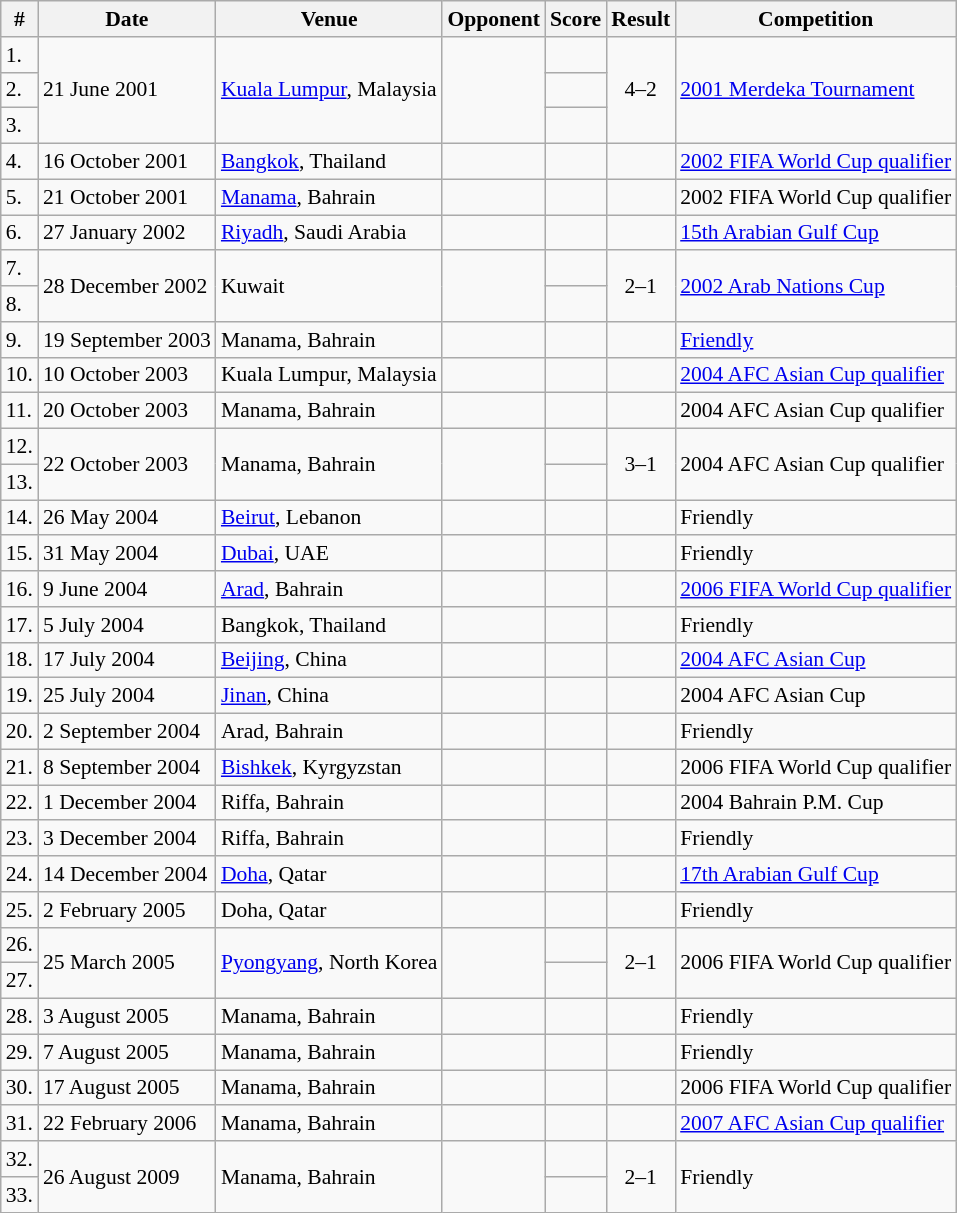<table class="wikitable" style="font-size:90%">
<tr>
<th>#</th>
<th>Date</th>
<th>Venue</th>
<th>Opponent</th>
<th>Score</th>
<th>Result</th>
<th>Competition</th>
</tr>
<tr>
<td>1.</td>
<td rowspan=3>21 June 2001</td>
<td rowspan=3><a href='#'>Kuala Lumpur</a>, Malaysia</td>
<td rowspan=3></td>
<td></td>
<td rowspan=3 style="text-align:center;">4–2</td>
<td rowspan=3><a href='#'>2001 Merdeka Tournament</a></td>
</tr>
<tr>
<td>2.</td>
<td></td>
</tr>
<tr>
<td>3.</td>
<td></td>
</tr>
<tr>
<td>4.</td>
<td>16 October 2001</td>
<td><a href='#'>Bangkok</a>, Thailand</td>
<td></td>
<td></td>
<td></td>
<td><a href='#'>2002 FIFA World Cup qualifier</a></td>
</tr>
<tr>
<td>5.</td>
<td>21 October 2001</td>
<td><a href='#'>Manama</a>, Bahrain</td>
<td></td>
<td></td>
<td></td>
<td>2002 FIFA World Cup qualifier</td>
</tr>
<tr>
<td>6.</td>
<td>27 January 2002</td>
<td><a href='#'>Riyadh</a>, Saudi Arabia</td>
<td></td>
<td></td>
<td></td>
<td><a href='#'>15th Arabian Gulf Cup</a></td>
</tr>
<tr>
<td>7.</td>
<td rowspan=2>28 December 2002</td>
<td rowspan=2>Kuwait</td>
<td rowspan=2></td>
<td></td>
<td rowspan=2 style="text-align:center;">2–1</td>
<td rowspan=2><a href='#'>2002 Arab Nations Cup</a></td>
</tr>
<tr>
<td>8.</td>
<td></td>
</tr>
<tr>
<td>9.</td>
<td>19 September 2003</td>
<td>Manama, Bahrain</td>
<td></td>
<td></td>
<td></td>
<td><a href='#'>Friendly</a></td>
</tr>
<tr>
<td>10.</td>
<td>10 October 2003</td>
<td>Kuala Lumpur, Malaysia</td>
<td></td>
<td></td>
<td></td>
<td><a href='#'>2004 AFC Asian Cup qualifier</a></td>
</tr>
<tr>
<td>11.</td>
<td>20 October 2003</td>
<td>Manama, Bahrain</td>
<td></td>
<td></td>
<td></td>
<td>2004 AFC Asian Cup qualifier</td>
</tr>
<tr>
<td>12.</td>
<td rowspan=2>22 October 2003</td>
<td rowspan=2>Manama, Bahrain</td>
<td rowspan=2></td>
<td></td>
<td rowspan=2 style="text-align:center;">3–1</td>
<td rowspan=2>2004 AFC Asian Cup qualifier</td>
</tr>
<tr>
<td>13.</td>
<td></td>
</tr>
<tr>
<td>14.</td>
<td>26 May 2004</td>
<td><a href='#'>Beirut</a>, Lebanon</td>
<td></td>
<td></td>
<td></td>
<td>Friendly</td>
</tr>
<tr>
<td>15.</td>
<td>31 May 2004</td>
<td><a href='#'>Dubai</a>, UAE</td>
<td></td>
<td></td>
<td></td>
<td>Friendly</td>
</tr>
<tr>
<td>16.</td>
<td>9 June 2004</td>
<td><a href='#'>Arad</a>, Bahrain</td>
<td></td>
<td></td>
<td></td>
<td><a href='#'>2006 FIFA World Cup qualifier</a></td>
</tr>
<tr>
<td>17.</td>
<td>5 July 2004</td>
<td>Bangkok, Thailand</td>
<td></td>
<td></td>
<td></td>
<td>Friendly</td>
</tr>
<tr>
<td>18.</td>
<td>17 July 2004</td>
<td><a href='#'>Beijing</a>, China</td>
<td></td>
<td></td>
<td></td>
<td><a href='#'>2004 AFC Asian Cup</a></td>
</tr>
<tr>
<td>19.</td>
<td>25 July 2004</td>
<td><a href='#'>Jinan</a>, China</td>
<td></td>
<td></td>
<td></td>
<td>2004 AFC Asian Cup</td>
</tr>
<tr>
<td>20.</td>
<td>2 September 2004</td>
<td>Arad, Bahrain</td>
<td></td>
<td></td>
<td></td>
<td>Friendly</td>
</tr>
<tr>
<td>21.</td>
<td>8 September 2004</td>
<td><a href='#'>Bishkek</a>, Kyrgyzstan</td>
<td></td>
<td></td>
<td></td>
<td>2006 FIFA World Cup qualifier</td>
</tr>
<tr>
<td>22.</td>
<td>1 December 2004</td>
<td>Riffa, Bahrain</td>
<td></td>
<td></td>
<td></td>
<td>2004 Bahrain P.M. Cup</td>
</tr>
<tr>
<td>23.</td>
<td>3 December 2004</td>
<td>Riffa, Bahrain</td>
<td></td>
<td></td>
<td></td>
<td>Friendly</td>
</tr>
<tr>
<td>24.</td>
<td>14 December 2004</td>
<td><a href='#'>Doha</a>, Qatar</td>
<td></td>
<td></td>
<td></td>
<td><a href='#'>17th Arabian Gulf Cup</a></td>
</tr>
<tr>
<td>25.</td>
<td>2 February 2005</td>
<td>Doha, Qatar</td>
<td></td>
<td></td>
<td></td>
<td>Friendly</td>
</tr>
<tr>
<td>26.</td>
<td rowspan=2>25 March 2005</td>
<td rowspan=2><a href='#'>Pyongyang</a>, North Korea</td>
<td rowspan=2></td>
<td></td>
<td rowspan=2 style="text-align:center;">2–1</td>
<td rowspan=2>2006 FIFA World Cup qualifier</td>
</tr>
<tr>
<td>27.</td>
<td></td>
</tr>
<tr>
<td>28.</td>
<td>3 August 2005</td>
<td>Manama, Bahrain</td>
<td></td>
<td></td>
<td></td>
<td>Friendly</td>
</tr>
<tr>
<td>29.</td>
<td>7 August 2005</td>
<td>Manama, Bahrain</td>
<td></td>
<td></td>
<td></td>
<td>Friendly</td>
</tr>
<tr>
<td>30.</td>
<td>17 August 2005</td>
<td>Manama, Bahrain</td>
<td></td>
<td></td>
<td></td>
<td>2006 FIFA World Cup qualifier</td>
</tr>
<tr>
<td>31.</td>
<td>22 February 2006</td>
<td>Manama, Bahrain</td>
<td></td>
<td></td>
<td></td>
<td><a href='#'>2007 AFC Asian Cup qualifier</a></td>
</tr>
<tr>
<td>32.</td>
<td rowspan=2>26 August 2009</td>
<td rowspan=2>Manama, Bahrain</td>
<td rowspan=2></td>
<td></td>
<td rowspan=2 style="text-align:center;">2–1</td>
<td rowspan=2>Friendly</td>
</tr>
<tr>
<td>33.</td>
<td></td>
</tr>
</table>
